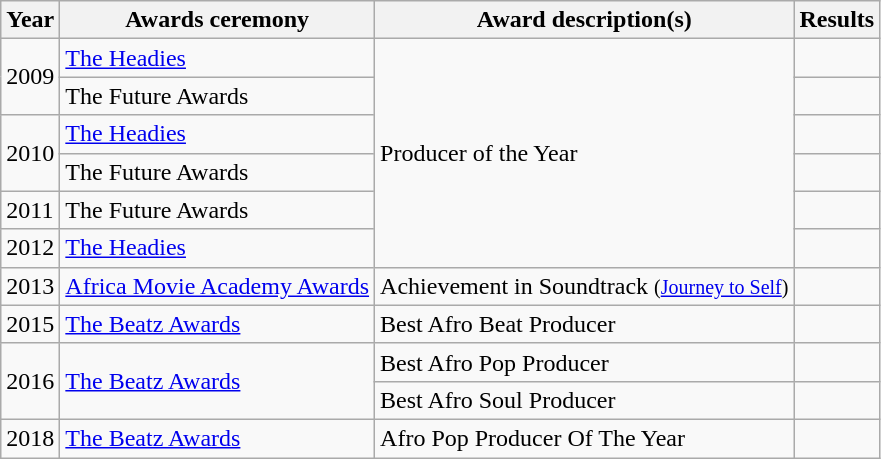<table class="wikitable">
<tr>
<th>Year</th>
<th>Awards ceremony</th>
<th>Award description(s)</th>
<th>Results</th>
</tr>
<tr>
<td rowspan="2">2009</td>
<td><a href='#'>The Headies</a></td>
<td rowspan="6">Producer of the Year</td>
<td></td>
</tr>
<tr>
<td>The Future Awards</td>
<td></td>
</tr>
<tr>
<td rowspan="2">2010</td>
<td><a href='#'>The Headies</a></td>
<td></td>
</tr>
<tr>
<td>The Future Awards</td>
<td></td>
</tr>
<tr>
<td>2011</td>
<td>The Future Awards</td>
<td></td>
</tr>
<tr>
<td>2012</td>
<td><a href='#'>The Headies</a></td>
<td></td>
</tr>
<tr>
<td>2013</td>
<td><a href='#'>Africa Movie Academy Awards</a></td>
<td>Achievement in Soundtrack <small>(<a href='#'>Journey to Self</a>)</small></td>
<td></td>
</tr>
<tr>
<td>2015</td>
<td><a href='#'>The Beatz Awards</a></td>
<td>Best Afro Beat Producer</td>
<td></td>
</tr>
<tr>
<td rowspan="2">2016</td>
<td rowspan="2"><a href='#'>The Beatz Awards</a></td>
<td>Best Afro Pop Producer</td>
<td></td>
</tr>
<tr>
<td>Best Afro Soul Producer</td>
<td></td>
</tr>
<tr>
<td rowspan="2">2018</td>
<td rowspan="2"><a href='#'>The Beatz Awards</a></td>
<td>Afro Pop Producer Of The Year</td>
<td></td>
</tr>
</table>
